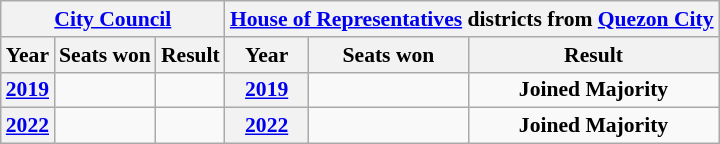<table class="wikitable" style="text-align:center; font-size:90%">
<tr>
<th colspan="3"><a href='#'>City Council</a></th>
<th colspan="3"><a href='#'>House of Representatives</a> districts from <a href='#'>Quezon City</a></th>
</tr>
<tr>
<th>Year</th>
<th>Seats won</th>
<th>Result</th>
<th>Year</th>
<th>Seats won</th>
<th>Result</th>
</tr>
<tr>
<th><a href='#'>2019</a></th>
<td></td>
<td></td>
<th><a href='#'>2019</a></th>
<td></td>
<td><strong>Joined Majority</strong></td>
</tr>
<tr>
<th><a href='#'>2022</a></th>
<td></td>
<td></td>
<th><a href='#'>2022</a></th>
<td></td>
<td><strong>Joined Majority</strong></td>
</tr>
</table>
